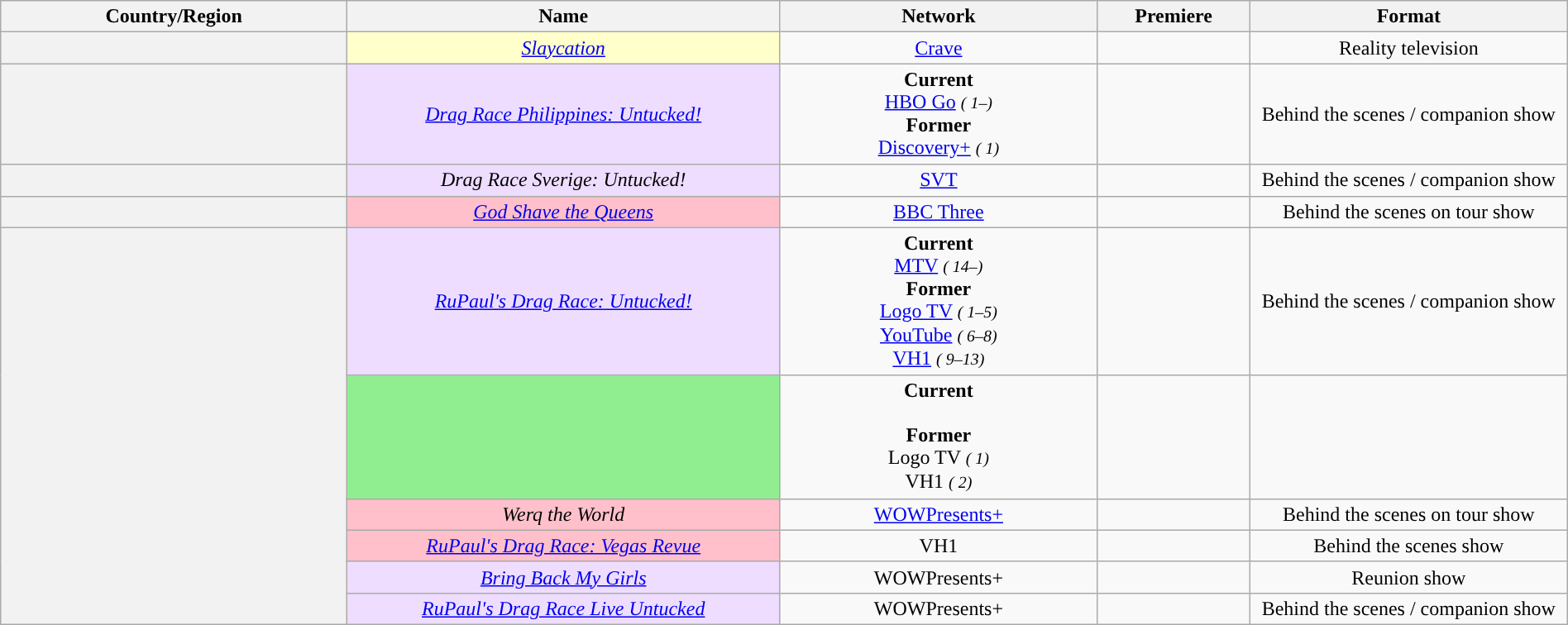<table class="wikitable sortable" style="text-align:center; line-height:18px; width:100%;">
<tr>
<th scope="col" style="width:12%;">Country/Region</th>
<th scope="col" style="width:15%;">Name</th>
<th scope="col" style="width:11%;">Network</th>
<th scope="col" style="width:05%;">Premiere</th>
<th scope="col" style="width:11%;">Format</th>
</tr>
<tr>
<th text-align:left; white-space: nowrap"></th>
<td style="background-color: #FFFFCC"><em><a href='#'>Slaycation</a></em></td>
<td><a href='#'>Crave</a></td>
<td></td>
<td>Reality television</td>
</tr>
<tr>
<th rowspan="1" scope="row"></th>
<td style="background-color: #EEDDFF"><em><a href='#'>Drag Race Philippines: Untucked!</a></em></td>
<td><strong>Current</strong><br><a href='#'>HBO Go</a> <small><em>( 1–)</em></small><br><strong>Former</strong><br><a href='#'>Discovery+</a> <small><em>( 1)</em></small></td>
<td></td>
<td>Behind the scenes / companion show</td>
</tr>
<tr>
<th rowspan="1" scope="row"></th>
<td style="background-color: #EEDDFF"><em>Drag Race Sverige: Untucked!</em></td>
<td><a href='#'>SVT</a></td>
<td></td>
<td>Behind the scenes / companion show</td>
</tr>
<tr>
<th scope="row"></th>
<td style="background-color: #FFC0CB"><em><a href='#'>God Shave the Queens</a></em></td>
<td><a href='#'>BBC Three</a></td>
<td></td>
<td>Behind the scenes on tour show</td>
</tr>
<tr>
<th rowspan="6" scope="row"></th>
<td style="background-color: #EEDDFF"><em><a href='#'>RuPaul's Drag Race: Untucked!</a></em></td>
<td><strong>Current</strong><br><a href='#'>MTV</a> <small><em>( 14–)</em></small><br><strong>Former</strong><br><a href='#'>Logo TV</a> <small><em>( 1–5)</em></small><br><a href='#'>YouTube</a> <small><em>( 6–8)</em></small><br><a href='#'>VH1</a> <small><em>( 9–13)</em></small></td>
<td></td>
<td>Behind the scenes / companion show</td>
</tr>
<tr>
<td style="background-color:lightgreen"></td>
<td><strong>Current</strong><br> <br><strong>Former</strong><br>Logo TV <small><em>( 1)</em></small><br>VH1 <small><em>( 2)</em></small></td>
<td></td>
<td></td>
</tr>
<tr>
<td style="background-color: #FFC0CB"><em>Werq the World</em></td>
<td><a href='#'>WOWPresents+</a></td>
<td></td>
<td>Behind the scenes on tour show</td>
</tr>
<tr>
<td style="background-color: #FFC0CB"><em><a href='#'>RuPaul's Drag Race: Vegas Revue</a></em></td>
<td>VH1</td>
<td></td>
<td>Behind the scenes show</td>
</tr>
<tr>
<td style="background-color: #EEDDFF"><em><a href='#'>Bring Back My Girls</a></em></td>
<td>WOWPresents+</td>
<td></td>
<td>Reunion show</td>
</tr>
<tr>
<td style="background-color: #EEDDFF"><em><a href='#'>RuPaul's Drag Race Live Untucked</a></em></td>
<td>WOWPresents+</td>
<td></td>
<td>Behind the scenes / companion show</td>
</tr>
</table>
